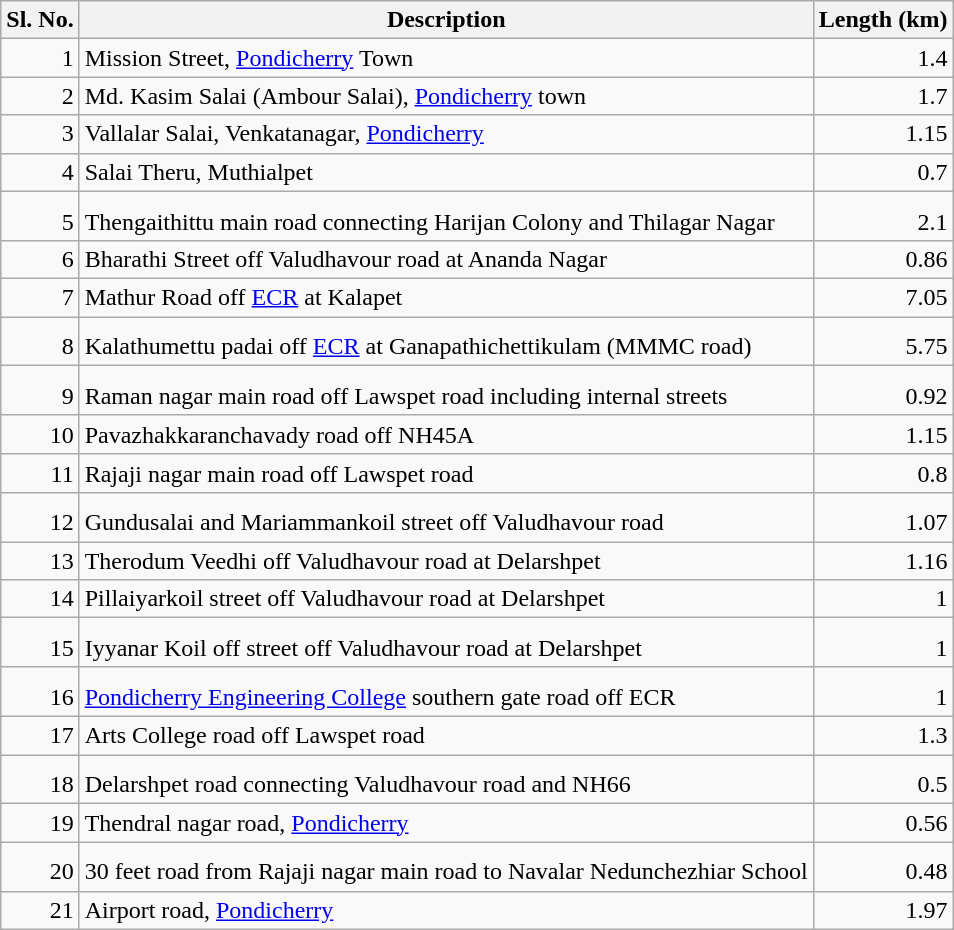<table class="wikitable">
<tr style="font-weight:bold" align="center" valign="bottom">
<th>Sl. No.</th>
<th>Description</th>
<th>Length (km)</th>
</tr>
<tr>
<td Height="12.75" align="right" valign="bottom">1</td>
<td valign="bottom">Mission Street, <a href='#'>Pondicherry</a> Town</td>
<td align="right" valign="bottom">1.4</td>
</tr>
<tr>
<td Height="12.75" align="right" valign="bottom">2</td>
<td valign="bottom">Md. Kasim Salai (Ambour Salai), <a href='#'>Pondicherry</a> town</td>
<td align="right" valign="bottom">1.7</td>
</tr>
<tr>
<td Height="12.75" align="right" valign="bottom">3</td>
<td valign="bottom">Vallalar Salai, Venkatanagar, <a href='#'>Pondicherry</a></td>
<td align="right" valign="bottom">1.15</td>
</tr>
<tr>
<td Height="12.75" align="right" valign="bottom">4</td>
<td valign="bottom">Salai Theru, Muthialpet</td>
<td align="right" valign="bottom">0.7</td>
</tr>
<tr>
<td Height="25.5" align="right" valign="bottom">5</td>
<td valign="bottom">Thengaithittu main road connecting Harijan Colony and Thilagar Nagar</td>
<td align="right" valign="bottom">2.1</td>
</tr>
<tr>
<td Height="12.75" align="right" valign="bottom">6</td>
<td valign="bottom">Bharathi Street off Valudhavour road at Ananda Nagar</td>
<td align="right" valign="bottom">0.86</td>
</tr>
<tr>
<td Height="12.75" align="right" valign="bottom">7</td>
<td valign="bottom">Mathur Road off <a href='#'>ECR</a> at Kalapet</td>
<td align="right" valign="bottom">7.05</td>
</tr>
<tr>
<td Height="25.5" align="right" valign="bottom">8</td>
<td valign="bottom">Kalathumettu padai off <a href='#'>ECR</a> at Ganapathichettikulam (MMMC road)</td>
<td align="right" valign="bottom">5.75</td>
</tr>
<tr>
<td Height="25.5" align="right" valign="bottom">9</td>
<td valign="bottom">Raman nagar main road off Lawspet road including internal streets</td>
<td align="right" valign="bottom">0.92</td>
</tr>
<tr>
<td Height="18.75" align="right" valign="bottom">10</td>
<td valign="bottom">Pavazhakkaranchavady road off NH45A</td>
<td align="right" valign="bottom">1.15</td>
</tr>
<tr>
<td Height="12.75" align="right" valign="bottom">11</td>
<td valign="bottom">Rajaji nagar main road off Lawspet road</td>
<td align="right" valign="bottom">0.8</td>
</tr>
<tr>
<td Height="25.5" align="right" valign="bottom">12</td>
<td valign="bottom">Gundusalai and Mariammankoil street off Valudhavour road</td>
<td align="right" valign="bottom">1.07</td>
</tr>
<tr>
<td Height="12.75" align="right" valign="bottom">13</td>
<td valign="bottom">Therodum Veedhi off Valudhavour road at Delarshpet</td>
<td align="right" valign="bottom">1.16</td>
</tr>
<tr>
<td Height="12.75" align="right" valign="bottom">14</td>
<td valign="bottom">Pillaiyarkoil street off Valudhavour road at Delarshpet</td>
<td align="right" valign="bottom">1</td>
</tr>
<tr>
<td Height="25.5" align="right" valign="bottom">15</td>
<td valign="bottom">Iyyanar Koil off street off Valudhavour road at Delarshpet</td>
<td align="right" valign="bottom">1</td>
</tr>
<tr>
<td Height="25.5" align="right" valign="bottom">16</td>
<td valign="bottom"><a href='#'>Pondicherry Engineering College</a> southern gate road off ECR</td>
<td align="right" valign="bottom">1</td>
</tr>
<tr>
<td Height="12.75" align="right" valign="bottom">17</td>
<td valign="bottom">Arts College road off Lawspet road</td>
<td align="right" valign="bottom">1.3</td>
</tr>
<tr>
<td Height="25.5" align="right" valign="bottom">18</td>
<td valign="bottom">Delarshpet road connecting Valudhavour road and NH66</td>
<td align="right" valign="bottom">0.5</td>
</tr>
<tr>
<td Height="12.75" align="right" valign="bottom">19</td>
<td valign="bottom">Thendral nagar road, <a href='#'>Pondicherry</a></td>
<td align="right" valign="bottom">0.56</td>
</tr>
<tr>
<td Height="25.5" align="right" valign="bottom">20</td>
<td valign="bottom">30 feet road from Rajaji nagar main road to Navalar Nedunchezhiar School</td>
<td align="right" valign="bottom">0.48</td>
</tr>
<tr>
<td Height="12.75" align="right" valign="bottom">21</td>
<td valign="bottom">Airport road, <a href='#'>Pondicherry</a></td>
<td align="right" valign="bottom">1.97</td>
</tr>
</table>
